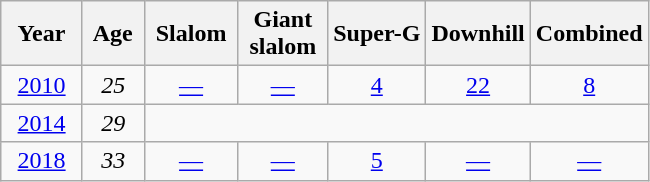<table class=wikitable style="text-align:center">
<tr>
<th>  Year  </th>
<th> Age </th>
<th> Slalom </th>
<th> Giant <br> slalom </th>
<th>Super-G</th>
<th>Downhill</th>
<th>Combined</th>
</tr>
<tr>
<td><a href='#'>2010</a></td>
<td><em>25</em></td>
<td><a href='#'>—</a></td>
<td><a href='#'>—</a></td>
<td><a href='#'>4</a></td>
<td><a href='#'>22</a></td>
<td><a href='#'>8</a></td>
</tr>
<tr>
<td><a href='#'>2014</a></td>
<td><em>29</em></td>
<td colspan=5></td>
</tr>
<tr>
<td><a href='#'>2018</a></td>
<td><em>33</em></td>
<td><a href='#'>—</a></td>
<td><a href='#'>—</a></td>
<td><a href='#'>5</a></td>
<td><a href='#'>—</a></td>
<td><a href='#'>—</a></td>
</tr>
</table>
